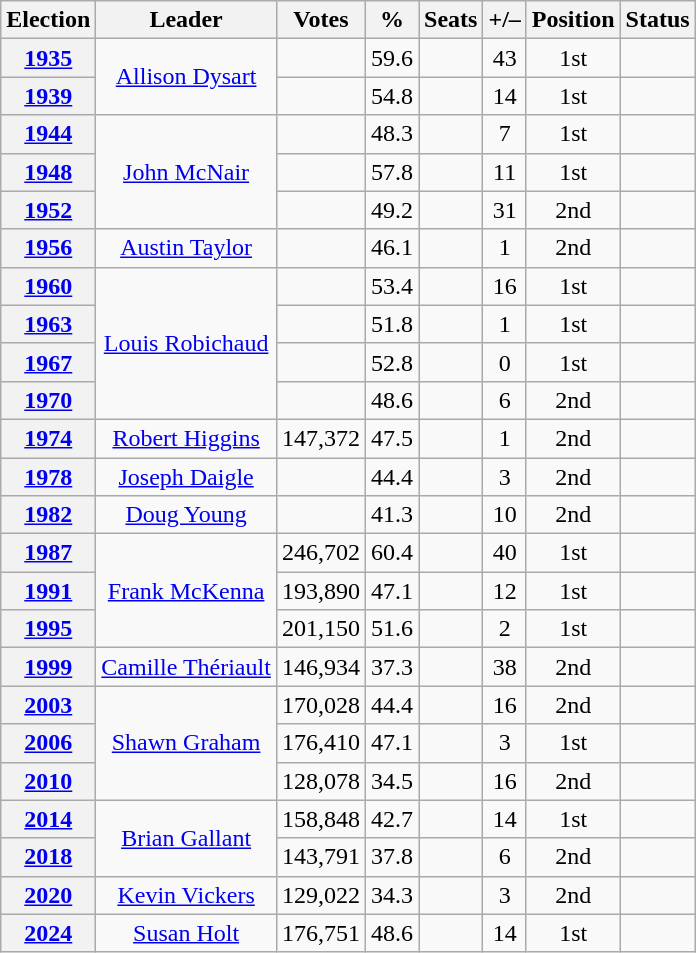<table class=wikitable style="text-align: center;">
<tr>
<th>Election</th>
<th>Leader</th>
<th>Votes</th>
<th>%</th>
<th>Seats</th>
<th>+/–</th>
<th>Position</th>
<th>Status</th>
</tr>
<tr>
<th><a href='#'>1935</a></th>
<td rowspan=2><a href='#'>Allison Dysart</a></td>
<td></td>
<td>59.6</td>
<td></td>
<td> 43</td>
<td> 1st</td>
<td></td>
</tr>
<tr>
<th><a href='#'>1939</a></th>
<td></td>
<td>54.8</td>
<td></td>
<td> 14</td>
<td> 1st</td>
<td></td>
</tr>
<tr>
<th><a href='#'>1944</a></th>
<td rowspan=3><a href='#'>John McNair</a></td>
<td></td>
<td>48.3</td>
<td></td>
<td> 7</td>
<td> 1st</td>
<td></td>
</tr>
<tr>
<th><a href='#'>1948</a></th>
<td></td>
<td>57.8</td>
<td></td>
<td> 11</td>
<td> 1st</td>
<td></td>
</tr>
<tr>
<th><a href='#'>1952</a></th>
<td></td>
<td>49.2</td>
<td></td>
<td> 31</td>
<td> 2nd</td>
<td></td>
</tr>
<tr>
<th><a href='#'>1956</a></th>
<td><a href='#'>Austin Taylor</a></td>
<td></td>
<td>46.1</td>
<td></td>
<td> 1</td>
<td> 2nd</td>
<td></td>
</tr>
<tr>
<th><a href='#'>1960</a></th>
<td rowspan=4><a href='#'>Louis Robichaud</a></td>
<td></td>
<td>53.4</td>
<td></td>
<td> 16</td>
<td> 1st</td>
<td></td>
</tr>
<tr>
<th><a href='#'>1963</a></th>
<td></td>
<td>51.8</td>
<td></td>
<td> 1</td>
<td> 1st</td>
<td></td>
</tr>
<tr>
<th><a href='#'>1967</a></th>
<td></td>
<td>52.8</td>
<td></td>
<td> 0</td>
<td> 1st</td>
<td></td>
</tr>
<tr>
<th><a href='#'>1970</a></th>
<td></td>
<td>48.6</td>
<td></td>
<td> 6</td>
<td> 2nd</td>
<td></td>
</tr>
<tr>
<th><a href='#'>1974</a></th>
<td><a href='#'>Robert Higgins</a></td>
<td>147,372</td>
<td>47.5</td>
<td></td>
<td> 1</td>
<td> 2nd</td>
<td></td>
</tr>
<tr>
<th><a href='#'>1978</a></th>
<td><a href='#'>Joseph Daigle</a></td>
<td></td>
<td>44.4</td>
<td></td>
<td> 3</td>
<td> 2nd</td>
<td></td>
</tr>
<tr>
<th><a href='#'>1982</a></th>
<td><a href='#'>Doug Young</a></td>
<td></td>
<td>41.3</td>
<td></td>
<td> 10</td>
<td> 2nd</td>
<td></td>
</tr>
<tr>
<th><a href='#'>1987</a></th>
<td rowspan=3><a href='#'>Frank McKenna</a></td>
<td>246,702</td>
<td>60.4</td>
<td></td>
<td> 40</td>
<td> 1st</td>
<td></td>
</tr>
<tr>
<th><a href='#'>1991</a></th>
<td>193,890</td>
<td>47.1</td>
<td></td>
<td> 12</td>
<td> 1st</td>
<td></td>
</tr>
<tr>
<th><a href='#'>1995</a></th>
<td>201,150</td>
<td>51.6</td>
<td></td>
<td> 2</td>
<td> 1st</td>
<td></td>
</tr>
<tr>
<th><a href='#'>1999</a></th>
<td><a href='#'>Camille Thériault</a></td>
<td>146,934</td>
<td>37.3</td>
<td></td>
<td> 38</td>
<td> 2nd</td>
<td></td>
</tr>
<tr>
<th><a href='#'>2003</a></th>
<td rowspan=3><a href='#'>Shawn Graham</a></td>
<td>170,028</td>
<td>44.4</td>
<td></td>
<td> 16</td>
<td> 2nd</td>
<td></td>
</tr>
<tr>
<th><a href='#'>2006</a></th>
<td>176,410</td>
<td>47.1</td>
<td></td>
<td> 3</td>
<td> 1st</td>
<td></td>
</tr>
<tr>
<th><a href='#'>2010</a></th>
<td>128,078</td>
<td>34.5</td>
<td></td>
<td> 16</td>
<td> 2nd</td>
<td></td>
</tr>
<tr>
<th><a href='#'>2014</a></th>
<td rowspan=2><a href='#'>Brian Gallant</a></td>
<td>158,848</td>
<td>42.7</td>
<td></td>
<td> 14</td>
<td> 1st</td>
<td></td>
</tr>
<tr>
<th><a href='#'>2018</a></th>
<td>143,791</td>
<td>37.8</td>
<td></td>
<td> 6</td>
<td> 2nd</td>
<td></td>
</tr>
<tr>
<th><a href='#'>2020</a></th>
<td><a href='#'>Kevin Vickers</a></td>
<td>129,022</td>
<td>34.3</td>
<td></td>
<td> 3</td>
<td> 2nd</td>
<td></td>
</tr>
<tr>
<th><a href='#'>2024</a></th>
<td><a href='#'>Susan Holt</a></td>
<td>176,751</td>
<td>48.6</td>
<td></td>
<td> 14</td>
<td> 1st</td>
<td></td>
</tr>
</table>
